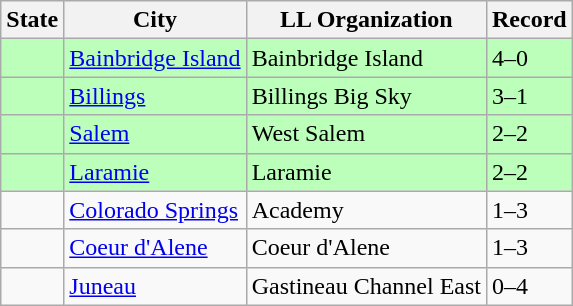<table class="wikitable">
<tr>
<th>State</th>
<th>City</th>
<th>LL Organization</th>
<th>Record</th>
</tr>
<tr bgcolor=#bbffbb>
<td><strong></strong></td>
<td><a href='#'>Bainbridge Island</a></td>
<td>Bainbridge Island</td>
<td>4–0</td>
</tr>
<tr bgcolor=#bbffbb>
<td><strong></strong></td>
<td><a href='#'>Billings</a></td>
<td>Billings Big Sky</td>
<td>3–1</td>
</tr>
<tr bgcolor=#bbffbb>
<td><strong></strong></td>
<td><a href='#'>Salem</a></td>
<td>West Salem</td>
<td>2–2</td>
</tr>
<tr bgcolor=#bbffbb>
<td><strong></strong></td>
<td><a href='#'>Laramie</a></td>
<td>Laramie</td>
<td>2–2</td>
</tr>
<tr>
<td><strong></strong></td>
<td><a href='#'>Colorado Springs</a></td>
<td>Academy</td>
<td>1–3</td>
</tr>
<tr>
<td><strong></strong></td>
<td><a href='#'>Coeur d'Alene</a></td>
<td>Coeur d'Alene</td>
<td>1–3</td>
</tr>
<tr>
<td><strong></strong></td>
<td><a href='#'>Juneau</a></td>
<td>Gastineau Channel East</td>
<td>0–4</td>
</tr>
</table>
